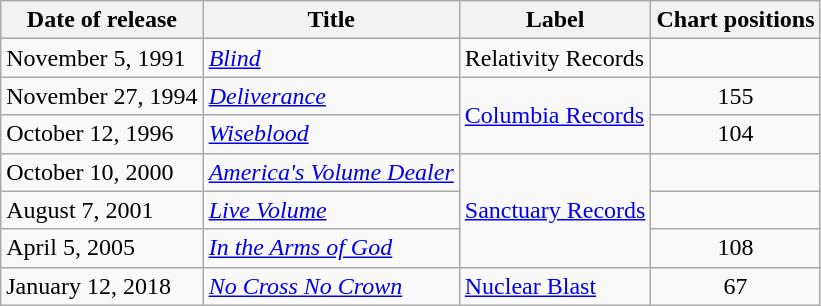<table class="wikitable">
<tr>
<th>Date of release</th>
<th>Title</th>
<th>Label</th>
<th>Chart positions</th>
</tr>
<tr>
<td>November 5, 1991</td>
<td><em><a href='#'>Blind</a></em></td>
<td>Relativity Records</td>
<td style="text-align:center;"></td>
</tr>
<tr>
<td>November 27, 1994</td>
<td><em><a href='#'>Deliverance</a></em></td>
<td rowspan="2"><a href='#'>Columbia Records</a></td>
<td style="text-align:center;">155</td>
</tr>
<tr>
<td>October 12, 1996</td>
<td><em><a href='#'>Wiseblood</a></em></td>
<td style="text-align:center;">104</td>
</tr>
<tr>
<td>October 10, 2000</td>
<td><em><a href='#'>America's Volume Dealer</a></em></td>
<td rowspan="3"><a href='#'>Sanctuary Records</a></td>
<td style="text-align:center;"></td>
</tr>
<tr>
<td>August 7, 2001</td>
<td><em><a href='#'>Live Volume</a></em></td>
<td style="text-align:center;"></td>
</tr>
<tr>
<td>April 5, 2005</td>
<td><em><a href='#'>In the Arms of God</a></em></td>
<td style="text-align:center;">108</td>
</tr>
<tr>
<td>January 12, 2018</td>
<td><em><a href='#'>No Cross No Crown</a></em></td>
<td><a href='#'>Nuclear Blast</a></td>
<td style="text-align:center;">67</td>
</tr>
</table>
